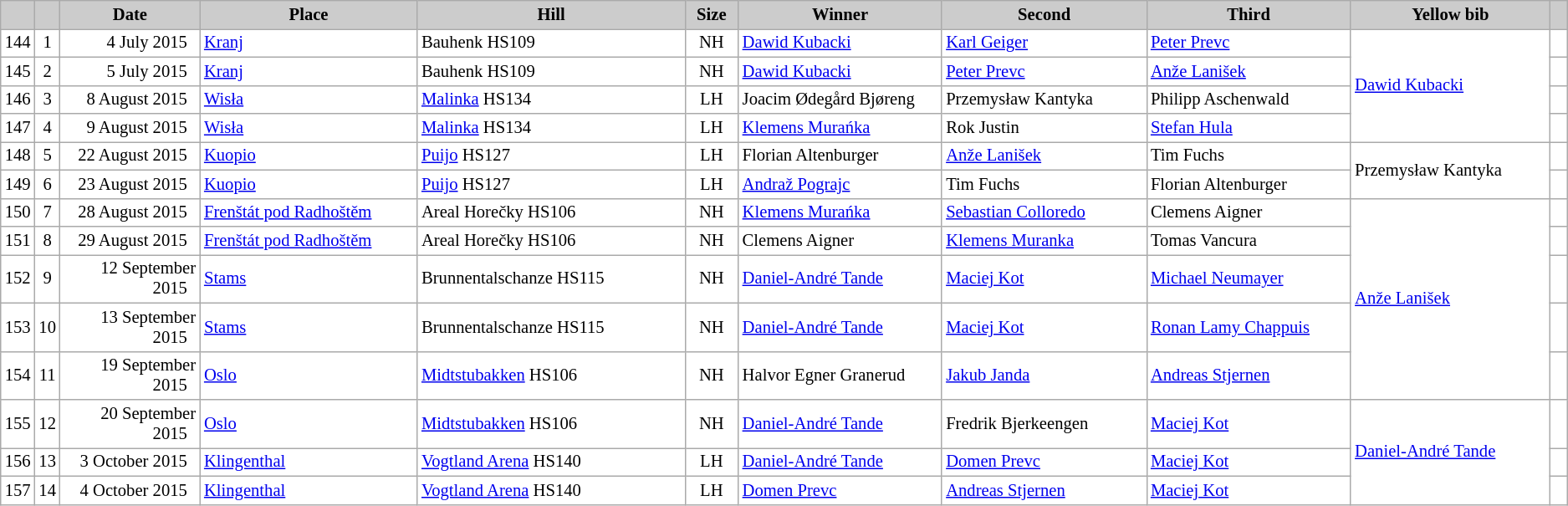<table class="wikitable plainrowheaders" style="background:#fff; font-size:86%; line-height:16px; border:grey solid 1px; border-collapse:collapse;">
<tr style="background:#ccc; text-align:center;">
<th scope="col" style="background:#ccc; width=20 px;"></th>
<th scope="col" style="background:#ccc; width=30 px;"></th>
<th scope="col" style="background:#ccc; width:120px;">Date</th>
<th scope="col" style="background:#ccc; width:200px;">Place</th>
<th scope="col" style="background:#ccc; width:240px;">Hill</th>
<th scope="col" style="background:#ccc; width:40px;">Size</th>
<th scope="col" style="background:#ccc; width:185px;">Winner</th>
<th scope="col" style="background:#ccc; width:185px;">Second</th>
<th scope="col" style="background:#ccc; width:185px;">Third</th>
<th scope="col" style="background:#ccc; width:180px;">Yellow bib</th>
<th scope="col" style="background:#ccc; width:10px;"></th>
</tr>
<tr>
<td align=center>144</td>
<td align=center>1</td>
<td align=right>4 July 2015  </td>
<td> <a href='#'>Kranj</a></td>
<td>Bauhenk HS109</td>
<td align=center>NH</td>
<td> <a href='#'>Dawid Kubacki</a></td>
<td> <a href='#'>Karl Geiger</a></td>
<td> <a href='#'>Peter Prevc</a></td>
<td rowspan=4> <a href='#'>Dawid Kubacki</a></td>
<td></td>
</tr>
<tr>
<td align=center>145</td>
<td align=center>2</td>
<td align=right>5 July 2015  </td>
<td> <a href='#'>Kranj</a></td>
<td>Bauhenk HS109</td>
<td align=center>NH</td>
<td> <a href='#'>Dawid Kubacki</a></td>
<td> <a href='#'>Peter Prevc</a></td>
<td> <a href='#'>Anže Lanišek</a></td>
<td></td>
</tr>
<tr>
<td align=center>146</td>
<td align=center>3</td>
<td align=right>8 August 2015  </td>
<td> <a href='#'>Wisła</a></td>
<td><a href='#'>Malinka</a> HS134</td>
<td align=center>LH</td>
<td> Joacim Ødegård Bjøreng</td>
<td> Przemysław Kantyka</td>
<td> Philipp Aschenwald</td>
<td></td>
</tr>
<tr>
<td align=center>147</td>
<td align=center>4</td>
<td align=right>9 August 2015  </td>
<td> <a href='#'>Wisła</a></td>
<td><a href='#'>Malinka</a> HS134</td>
<td align=center>LH</td>
<td> <a href='#'>Klemens Murańka</a></td>
<td> Rok Justin</td>
<td> <a href='#'>Stefan Hula</a></td>
<td></td>
</tr>
<tr>
<td align=center>148</td>
<td align=center>5</td>
<td align=right>22 August 2015  </td>
<td> <a href='#'>Kuopio</a></td>
<td><a href='#'>Puijo</a> HS127</td>
<td align=center>LH</td>
<td> Florian Altenburger</td>
<td> <a href='#'>Anže Lanišek</a></td>
<td> Tim Fuchs</td>
<td rowspan=2> Przemysław Kantyka</td>
<td></td>
</tr>
<tr>
<td align=center>149</td>
<td align=center>6</td>
<td align=right>23 August 2015  </td>
<td> <a href='#'>Kuopio</a></td>
<td><a href='#'>Puijo</a> HS127</td>
<td align=center>LH</td>
<td> <a href='#'>Andraž Pograjc</a></td>
<td> Tim Fuchs</td>
<td> Florian Altenburger</td>
<td></td>
</tr>
<tr>
<td align=center>150</td>
<td align=center>7</td>
<td align=right>28 August 2015  </td>
<td> <a href='#'>Frenštát pod Radhoštěm</a></td>
<td>Areal Horečky HS106</td>
<td align=center>NH</td>
<td> <a href='#'>Klemens Murańka</a></td>
<td> <a href='#'>Sebastian Colloredo</a></td>
<td> Clemens Aigner</td>
<td rowspan=5> <a href='#'>Anže Lanišek</a></td>
<td></td>
</tr>
<tr>
<td align=center>151</td>
<td align=center>8</td>
<td align=right>29 August 2015  </td>
<td> <a href='#'>Frenštát pod Radhoštěm</a></td>
<td>Areal Horečky HS106</td>
<td align=center>NH</td>
<td> Clemens Aigner</td>
<td> <a href='#'>Klemens Muranka</a></td>
<td> Tomas Vancura</td>
<td></td>
</tr>
<tr>
<td align=center>152</td>
<td align=center>9</td>
<td align=right>12 September 2015  </td>
<td> <a href='#'>Stams</a></td>
<td>Brunnentalschanze HS115</td>
<td align=center>NH</td>
<td> <a href='#'>Daniel-André Tande</a></td>
<td> <a href='#'>Maciej Kot</a></td>
<td> <a href='#'>Michael Neumayer</a></td>
<td></td>
</tr>
<tr>
<td align=center>153</td>
<td align=center>10</td>
<td align=right>13 September 2015  </td>
<td> <a href='#'>Stams</a></td>
<td>Brunnentalschanze HS115</td>
<td align=center>NH</td>
<td> <a href='#'>Daniel-André Tande</a></td>
<td> <a href='#'>Maciej Kot</a></td>
<td> <a href='#'>Ronan Lamy Chappuis</a></td>
<td></td>
</tr>
<tr>
<td align=center>154</td>
<td align=center>11</td>
<td align=right>19 September 2015  </td>
<td> <a href='#'>Oslo</a></td>
<td><a href='#'>Midtstubakken</a> HS106</td>
<td align=center>NH</td>
<td> Halvor Egner Granerud</td>
<td> <a href='#'>Jakub Janda</a></td>
<td> <a href='#'>Andreas Stjernen</a></td>
<td></td>
</tr>
<tr>
<td align=center>155</td>
<td align=center>12</td>
<td align=right>20 September 2015  </td>
<td> <a href='#'>Oslo</a></td>
<td><a href='#'>Midtstubakken</a> HS106</td>
<td align=center>NH</td>
<td> <a href='#'>Daniel-André Tande</a></td>
<td> Fredrik Bjerkeengen</td>
<td> <a href='#'>Maciej Kot</a></td>
<td rowspan=3> <a href='#'>Daniel-André Tande</a></td>
<td></td>
</tr>
<tr>
<td align=center>156</td>
<td align=center>13</td>
<td align=right>3 October 2015  </td>
<td> <a href='#'>Klingenthal</a></td>
<td><a href='#'>Vogtland Arena</a> HS140</td>
<td align=center>LH</td>
<td> <a href='#'>Daniel-André Tande</a></td>
<td> <a href='#'>Domen Prevc</a></td>
<td> <a href='#'>Maciej Kot</a></td>
<td></td>
</tr>
<tr>
<td align=center>157</td>
<td align=center>14</td>
<td align=right>4 October 2015  </td>
<td> <a href='#'>Klingenthal</a></td>
<td><a href='#'>Vogtland Arena</a> HS140</td>
<td align=center>LH</td>
<td> <a href='#'>Domen Prevc</a></td>
<td> <a href='#'>Andreas Stjernen</a></td>
<td> <a href='#'>Maciej Kot</a></td>
<td></td>
</tr>
</table>
